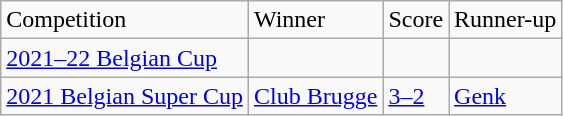<table class="wikitable">
<tr>
<td>Competition</td>
<td>Winner</td>
<td>Score</td>
<td>Runner-up</td>
</tr>
<tr>
<td align=left><a href='#'>2021–22 Belgian Cup</a></td>
<td></td>
<td align=left></td>
<td></td>
</tr>
<tr>
<td><a href='#'>2021 Belgian Super Cup</a></td>
<td><a href='#'>Club Brugge</a></td>
<td align=left><a href='#'>3–2</a></td>
<td><a href='#'>Genk</a></td>
</tr>
</table>
